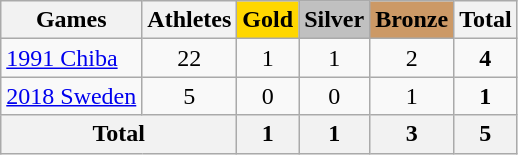<table class="wikitable" style="text-align:center;">
<tr>
<th>Games</th>
<th>Athletes</th>
<td style="background:gold; font-weight:bold;">Gold</td>
<td style="background:silver; font-weight:bold;">Silver</td>
<td style="background:#cc9966; font-weight:bold;">Bronze</td>
<th style="font-weight:bold;">Total</th>
</tr>
<tr>
<td align=left> <a href='#'>1991 Chiba</a></td>
<td>22</td>
<td>1</td>
<td>1</td>
<td>2</td>
<td><strong>4</strong></td>
</tr>
<tr>
<td align=left> <a href='#'>2018 Sweden</a></td>
<td>5</td>
<td>0</td>
<td>0</td>
<td>1</td>
<td><strong>1</strong></td>
</tr>
<tr>
<th colspan=2>Total</th>
<th>1</th>
<th>1</th>
<th>3</th>
<th>5</th>
</tr>
</table>
